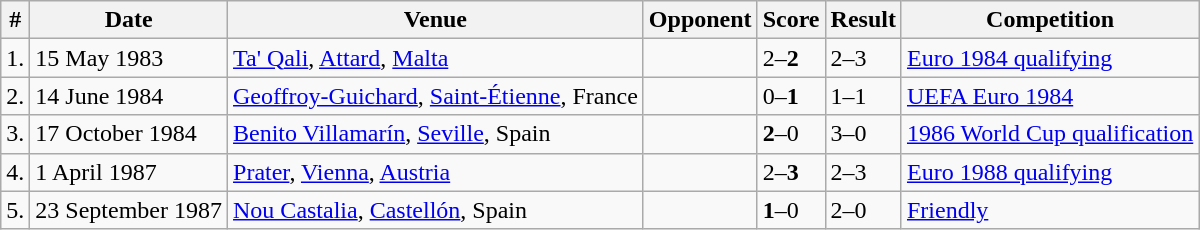<table class="wikitable" style="font-size:100%">
<tr>
<th>#</th>
<th>Date</th>
<th>Venue</th>
<th>Opponent</th>
<th>Score</th>
<th>Result</th>
<th>Competition</th>
</tr>
<tr>
<td>1.</td>
<td>15 May 1983</td>
<td><a href='#'>Ta' Qali</a>, <a href='#'>Attard</a>, <a href='#'>Malta</a></td>
<td></td>
<td>2–<strong>2</strong></td>
<td>2–3</td>
<td><a href='#'>Euro 1984 qualifying</a></td>
</tr>
<tr>
<td>2.</td>
<td>14 June 1984</td>
<td><a href='#'>Geoffroy-Guichard</a>, <a href='#'>Saint-Étienne</a>, France</td>
<td></td>
<td>0–<strong>1</strong></td>
<td>1–1</td>
<td><a href='#'>UEFA Euro 1984</a></td>
</tr>
<tr>
<td>3.</td>
<td>17 October 1984</td>
<td><a href='#'>Benito Villamarín</a>, <a href='#'>Seville</a>, Spain</td>
<td></td>
<td><strong>2</strong>–0</td>
<td>3–0</td>
<td><a href='#'>1986 World Cup qualification</a></td>
</tr>
<tr>
<td>4.</td>
<td>1 April 1987</td>
<td><a href='#'>Prater</a>, <a href='#'>Vienna</a>, <a href='#'>Austria</a></td>
<td></td>
<td>2–<strong>3</strong></td>
<td>2–3</td>
<td><a href='#'>Euro 1988 qualifying</a></td>
</tr>
<tr>
<td>5.</td>
<td>23 September 1987</td>
<td><a href='#'>Nou Castalia</a>, <a href='#'>Castellón</a>, Spain</td>
<td></td>
<td><strong>1</strong>–0</td>
<td>2–0</td>
<td><a href='#'>Friendly</a></td>
</tr>
</table>
